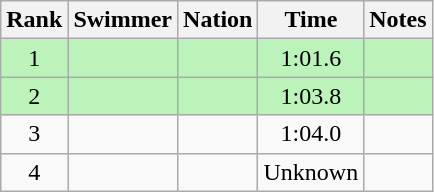<table class="wikitable sortable" style="text-align:center">
<tr>
<th>Rank</th>
<th>Swimmer</th>
<th>Nation</th>
<th>Time</th>
<th>Notes</th>
</tr>
<tr style="background:#bbf3bb;">
<td>1</td>
<td align=left></td>
<td align=left></td>
<td>1:01.6</td>
<td></td>
</tr>
<tr style="background:#bbf3bb;">
<td>2</td>
<td align=left></td>
<td align=left></td>
<td>1:03.8</td>
<td></td>
</tr>
<tr>
<td>3</td>
<td align=left></td>
<td align=left></td>
<td>1:04.0</td>
<td></td>
</tr>
<tr>
<td>4</td>
<td align=left></td>
<td align=left></td>
<td data-sort-value=5:00.0>Unknown</td>
<td></td>
</tr>
</table>
